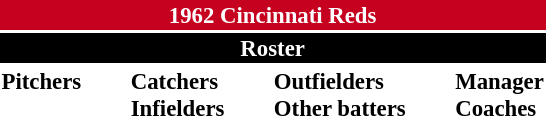<table class="toccolours" style="font-size: 95%;">
<tr>
<th colspan="10" style="background-color: #c6011f; color: white; text-align: center;">1962 Cincinnati Reds</th>
</tr>
<tr>
<td colspan="10" style="background-color: black; color: white; text-align: center;"><strong>Roster</strong></td>
</tr>
<tr>
<td valign="top"><strong>Pitchers</strong><br>














</td>
<td width="25px"></td>
<td valign="top"><strong>Catchers</strong><br>


<strong>Infielders</strong>










</td>
<td width="25px"></td>
<td valign="top"><strong>Outfielders</strong><br>





<strong>Other batters</strong>
</td>
<td width="25px"></td>
<td valign="top"><strong>Manager</strong><br>
<strong>Coaches</strong>




</td>
</tr>
</table>
